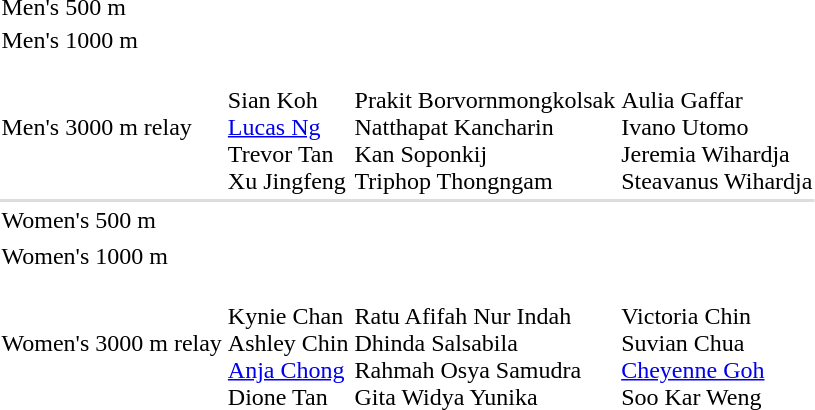<table>
<tr>
<td>Men's 500 m</td>
<td></td>
<td></td>
<td></td>
</tr>
<tr>
<td>Men's 1000 m</td>
<td></td>
<td></td>
<td></td>
</tr>
<tr>
<td>Men's 3000 m relay</td>
<td><br>Sian Koh<br><a href='#'>Lucas Ng</a><br>Trevor Tan<br>Xu Jingfeng</td>
<td nowrap=true><br>Prakit Borvornmongkolsak<br>Natthapat Kancharin<br>Kan Soponkij<br>Triphop Thongngam</td>
<td nowrap=true><br>Aulia Gaffar<br>Ivano Utomo<br>Jeremia Wihardja<br>Steavanus Wihardja</td>
</tr>
<tr bgcolor=#dddddd>
<td colspan=7></td>
</tr>
<tr>
<td>Women's 500 m</td>
<td></td>
<td></td>
<td></td>
</tr>
<tr style="background:#dddddd;">
</tr>
<tr>
<td>Women's 1000 m</td>
<td></td>
<td></td>
<td></td>
</tr>
<tr>
<td>Women's 3000 m relay</td>
<td><br>Kynie Chan<br>Ashley Chin<br><a href='#'>Anja Chong</a><br>Dione Tan</td>
<td><br>Ratu Afifah Nur Indah<br>Dhinda Salsabila<br>Rahmah Osya Samudra<br>Gita Widya Yunika</td>
<td><br>Victoria Chin<br>Suvian Chua<br><a href='#'>Cheyenne Goh</a><br>Soo Kar Weng</td>
</tr>
</table>
